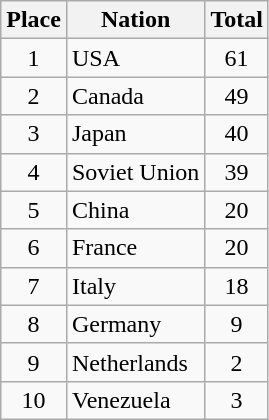<table class="wikitable sortable" style="text-align: center">
<tr>
<th>Place</th>
<th>Nation</th>
<th>Total</th>
</tr>
<tr>
<td>1</td>
<td align=left> USA</td>
<td>61</td>
</tr>
<tr>
<td>2</td>
<td align=left> Canada</td>
<td>49</td>
</tr>
<tr>
<td>3</td>
<td align=left> Japan</td>
<td>40</td>
</tr>
<tr>
<td>4</td>
<td align=left> Soviet Union</td>
<td>39</td>
</tr>
<tr>
<td>5</td>
<td align=left> China</td>
<td>20</td>
</tr>
<tr>
<td>6</td>
<td align=left> France</td>
<td>20</td>
</tr>
<tr>
<td>7</td>
<td align=left> Italy</td>
<td>18</td>
</tr>
<tr>
<td>8</td>
<td align=left> Germany</td>
<td>9</td>
</tr>
<tr>
<td>9</td>
<td align=left> Netherlands</td>
<td>2</td>
</tr>
<tr>
<td>10</td>
<td align=left> Venezuela</td>
<td>3</td>
</tr>
</table>
